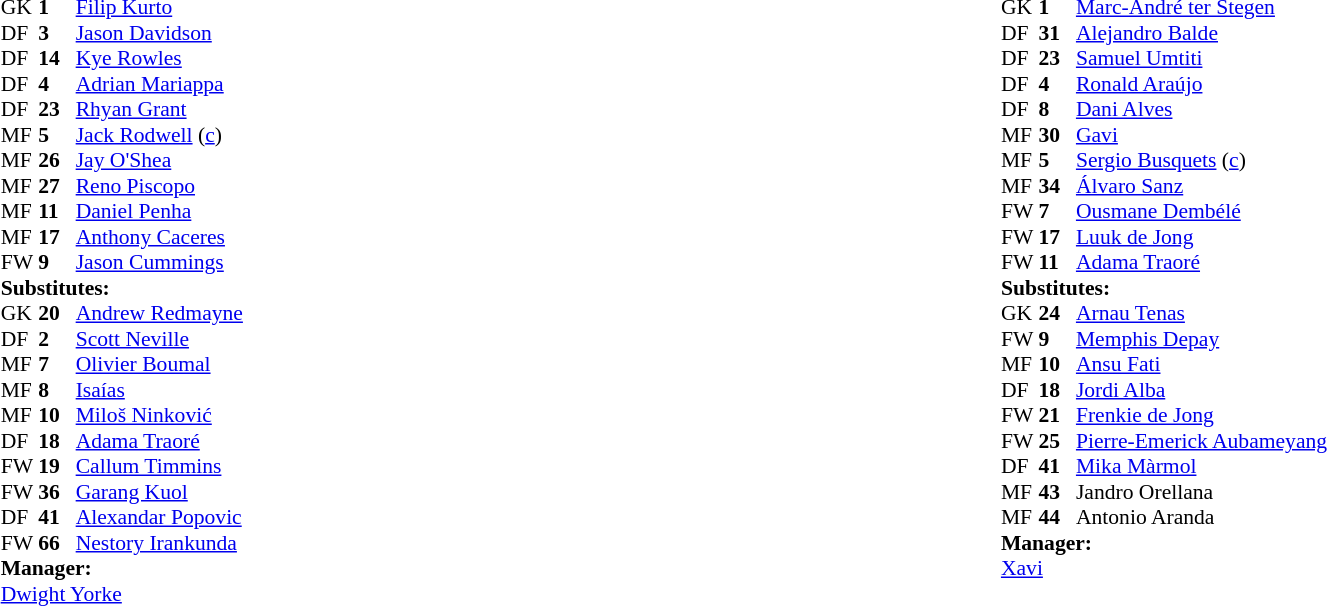<table width="100%">
<tr>
<td valign="top" width="40%"><br><table style="font-size: 90%" cellspacing="0" cellpadding="0" align="center">
<tr>
<td colspan="4"></td>
</tr>
<tr>
<th width=25></th>
<th width=25></th>
</tr>
<tr>
<td>GK</td>
<td><strong>1</strong></td>
<td> <a href='#'>Filip Kurto</a></td>
<td></td>
<td></td>
</tr>
<tr>
<td>DF</td>
<td><strong>3</strong></td>
<td> <a href='#'>Jason Davidson</a></td>
<td></td>
<td></td>
</tr>
<tr>
<td>DF</td>
<td><strong>14</strong></td>
<td> <a href='#'>Kye Rowles</a></td>
</tr>
<tr>
<td>DF</td>
<td><strong>4</strong></td>
<td> <a href='#'>Adrian Mariappa</a></td>
<td></td>
<td></td>
</tr>
<tr>
<td>DF</td>
<td><strong>23</strong></td>
<td> <a href='#'>Rhyan Grant</a></td>
<td></td>
<td></td>
</tr>
<tr>
<td>MF</td>
<td><strong>5</strong></td>
<td> <a href='#'>Jack Rodwell</a> (<a href='#'>c</a>)</td>
<td></td>
<td></td>
</tr>
<tr>
<td>MF</td>
<td><strong>26</strong></td>
<td> <a href='#'>Jay O'Shea</a></td>
<td></td>
<td></td>
</tr>
<tr>
<td>MF</td>
<td><strong>27</strong></td>
<td> <a href='#'>Reno Piscopo</a></td>
<td></td>
<td></td>
</tr>
<tr>
<td>MF</td>
<td><strong>11</strong></td>
<td> <a href='#'>Daniel Penha</a></td>
<td></td>
<td></td>
</tr>
<tr>
<td>MF</td>
<td><strong>17</strong></td>
<td> <a href='#'>Anthony Caceres</a></td>
<td></td>
<td></td>
</tr>
<tr>
<td>FW</td>
<td><strong>9</strong></td>
<td> <a href='#'>Jason Cummings</a></td>
<td></td>
<td></td>
</tr>
<tr>
<td colspan=3><strong>Substitutes:</strong></td>
</tr>
<tr>
<td>GK</td>
<td><strong>20</strong></td>
<td> <a href='#'>Andrew Redmayne</a></td>
<td></td>
<td></td>
</tr>
<tr>
<td>DF</td>
<td><strong>2</strong></td>
<td> <a href='#'>Scott Neville</a></td>
<td></td>
<td></td>
</tr>
<tr>
<td>MF</td>
<td><strong>7</strong></td>
<td> <a href='#'>Olivier Boumal</a></td>
<td></td>
<td></td>
</tr>
<tr>
<td>MF</td>
<td><strong>8</strong></td>
<td> <a href='#'>Isaías</a></td>
<td></td>
<td></td>
</tr>
<tr>
<td>MF</td>
<td><strong>10</strong></td>
<td> <a href='#'>Miloš Ninković</a></td>
<td></td>
<td></td>
</tr>
<tr>
<td>DF</td>
<td><strong>18</strong></td>
<td> <a href='#'>Adama Traoré</a></td>
<td></td>
<td></td>
</tr>
<tr>
<td>FW</td>
<td><strong>19</strong></td>
<td> <a href='#'>Callum Timmins</a></td>
<td></td>
<td></td>
</tr>
<tr>
<td>FW</td>
<td><strong>36</strong></td>
<td> <a href='#'>Garang Kuol</a></td>
<td></td>
<td></td>
</tr>
<tr>
<td>DF</td>
<td><strong>41</strong></td>
<td> <a href='#'>Alexandar Popovic</a></td>
<td></td>
<td></td>
</tr>
<tr>
<td>FW</td>
<td><strong>66</strong></td>
<td> <a href='#'>Nestory Irankunda</a></td>
<td></td>
<td></td>
</tr>
<tr>
<td colspan=3><strong>Manager:</strong></td>
</tr>
<tr>
<td colspan=4> <a href='#'>Dwight Yorke</a></td>
</tr>
</table>
</td>
<td valign="top"></td>
<td valign="top" width="50%"><br><table style="font-size: 90%" cellspacing="0" cellpadding="0" align="center">
<tr>
<td colspan="4"></td>
</tr>
<tr>
<th width=25></th>
<th width=25></th>
</tr>
<tr>
<td>GK</td>
<td><strong>1</strong></td>
<td> <a href='#'>Marc-André ter Stegen</a></td>
<td></td>
<td></td>
</tr>
<tr>
<td>DF</td>
<td><strong>31</strong></td>
<td> <a href='#'>Alejandro Balde</a></td>
<td></td>
<td></td>
</tr>
<tr>
<td>DF</td>
<td><strong>23</strong></td>
<td> <a href='#'>Samuel Umtiti</a></td>
<td></td>
<td></td>
</tr>
<tr>
<td>DF</td>
<td><strong>4</strong></td>
<td> <a href='#'>Ronald Araújo</a></td>
<td></td>
<td></td>
</tr>
<tr>
<td>DF</td>
<td><strong>8</strong></td>
<td> <a href='#'>Dani Alves</a></td>
<td></td>
<td></td>
</tr>
<tr>
<td>MF</td>
<td><strong>30</strong></td>
<td> <a href='#'>Gavi</a></td>
<td></td>
<td></td>
</tr>
<tr>
<td>MF</td>
<td><strong>5</strong></td>
<td> <a href='#'>Sergio Busquets</a> (<a href='#'>c</a>)</td>
<td></td>
<td></td>
</tr>
<tr>
<td>MF</td>
<td><strong>34</strong></td>
<td> <a href='#'>Álvaro Sanz</a></td>
<td></td>
<td></td>
</tr>
<tr>
<td>FW</td>
<td><strong>7</strong></td>
<td> <a href='#'>Ousmane Dembélé</a></td>
<td></td>
<td></td>
</tr>
<tr>
<td>FW</td>
<td><strong>17</strong></td>
<td> <a href='#'>Luuk de Jong</a></td>
<td></td>
<td></td>
</tr>
<tr>
<td>FW</td>
<td><strong>11</strong></td>
<td> <a href='#'>Adama Traoré</a></td>
<td></td>
<td></td>
</tr>
<tr>
<td colspan=3><strong>Substitutes:</strong></td>
</tr>
<tr>
<td>GK</td>
<td><strong>24</strong></td>
<td> <a href='#'>Arnau Tenas</a></td>
<td></td>
<td></td>
</tr>
<tr>
<td>FW</td>
<td><strong>9</strong></td>
<td> <a href='#'>Memphis Depay</a></td>
<td></td>
<td></td>
</tr>
<tr>
<td>MF</td>
<td><strong>10</strong></td>
<td> <a href='#'>Ansu Fati</a></td>
<td></td>
<td></td>
</tr>
<tr>
<td>DF</td>
<td><strong>18</strong></td>
<td> <a href='#'>Jordi Alba</a></td>
<td></td>
<td></td>
</tr>
<tr>
<td>FW</td>
<td><strong>21</strong></td>
<td> <a href='#'>Frenkie de Jong</a></td>
<td></td>
<td></td>
</tr>
<tr>
<td>FW</td>
<td><strong>25</strong></td>
<td> <a href='#'>Pierre-Emerick Aubameyang</a></td>
<td></td>
<td></td>
</tr>
<tr>
<td>DF</td>
<td><strong>41</strong></td>
<td> <a href='#'>Mika Màrmol</a></td>
<td></td>
<td></td>
</tr>
<tr>
<td>MF</td>
<td><strong>43</strong></td>
<td> Jandro Orellana</td>
<td></td>
<td></td>
</tr>
<tr>
<td>MF</td>
<td><strong>44</strong></td>
<td> Antonio Aranda</td>
<td></td>
<td></td>
</tr>
<tr>
<td colspan=3><strong>Manager:</strong></td>
</tr>
<tr>
<td colspan=4> <a href='#'>Xavi</a></td>
</tr>
</table>
</td>
</tr>
</table>
